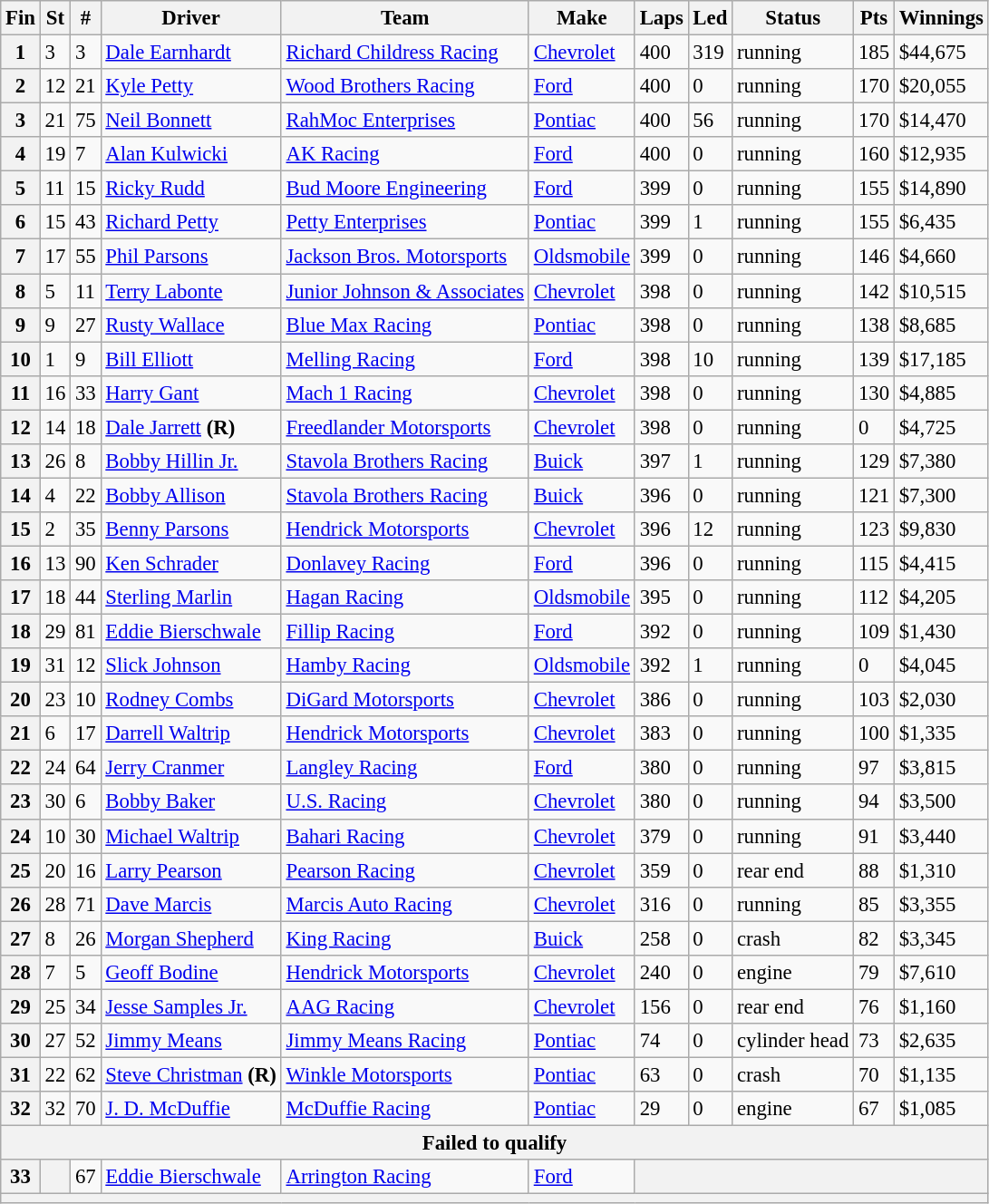<table class="wikitable" style="font-size:95%">
<tr>
<th>Fin</th>
<th>St</th>
<th>#</th>
<th>Driver</th>
<th>Team</th>
<th>Make</th>
<th>Laps</th>
<th>Led</th>
<th>Status</th>
<th>Pts</th>
<th>Winnings</th>
</tr>
<tr>
<th>1</th>
<td>3</td>
<td>3</td>
<td><a href='#'>Dale Earnhardt</a></td>
<td><a href='#'>Richard Childress Racing</a></td>
<td><a href='#'>Chevrolet</a></td>
<td>400</td>
<td>319</td>
<td>running</td>
<td>185</td>
<td>$44,675</td>
</tr>
<tr>
<th>2</th>
<td>12</td>
<td>21</td>
<td><a href='#'>Kyle Petty</a></td>
<td><a href='#'>Wood Brothers Racing</a></td>
<td><a href='#'>Ford</a></td>
<td>400</td>
<td>0</td>
<td>running</td>
<td>170</td>
<td>$20,055</td>
</tr>
<tr>
<th>3</th>
<td>21</td>
<td>75</td>
<td><a href='#'>Neil Bonnett</a></td>
<td><a href='#'>RahMoc Enterprises</a></td>
<td><a href='#'>Pontiac</a></td>
<td>400</td>
<td>56</td>
<td>running</td>
<td>170</td>
<td>$14,470</td>
</tr>
<tr>
<th>4</th>
<td>19</td>
<td>7</td>
<td><a href='#'>Alan Kulwicki</a></td>
<td><a href='#'>AK Racing</a></td>
<td><a href='#'>Ford</a></td>
<td>400</td>
<td>0</td>
<td>running</td>
<td>160</td>
<td>$12,935</td>
</tr>
<tr>
<th>5</th>
<td>11</td>
<td>15</td>
<td><a href='#'>Ricky Rudd</a></td>
<td><a href='#'>Bud Moore Engineering</a></td>
<td><a href='#'>Ford</a></td>
<td>399</td>
<td>0</td>
<td>running</td>
<td>155</td>
<td>$14,890</td>
</tr>
<tr>
<th>6</th>
<td>15</td>
<td>43</td>
<td><a href='#'>Richard Petty</a></td>
<td><a href='#'>Petty Enterprises</a></td>
<td><a href='#'>Pontiac</a></td>
<td>399</td>
<td>1</td>
<td>running</td>
<td>155</td>
<td>$6,435</td>
</tr>
<tr>
<th>7</th>
<td>17</td>
<td>55</td>
<td><a href='#'>Phil Parsons</a></td>
<td><a href='#'>Jackson Bros. Motorsports</a></td>
<td><a href='#'>Oldsmobile</a></td>
<td>399</td>
<td>0</td>
<td>running</td>
<td>146</td>
<td>$4,660</td>
</tr>
<tr>
<th>8</th>
<td>5</td>
<td>11</td>
<td><a href='#'>Terry Labonte</a></td>
<td><a href='#'>Junior Johnson & Associates</a></td>
<td><a href='#'>Chevrolet</a></td>
<td>398</td>
<td>0</td>
<td>running</td>
<td>142</td>
<td>$10,515</td>
</tr>
<tr>
<th>9</th>
<td>9</td>
<td>27</td>
<td><a href='#'>Rusty Wallace</a></td>
<td><a href='#'>Blue Max Racing</a></td>
<td><a href='#'>Pontiac</a></td>
<td>398</td>
<td>0</td>
<td>running</td>
<td>138</td>
<td>$8,685</td>
</tr>
<tr>
<th>10</th>
<td>1</td>
<td>9</td>
<td><a href='#'>Bill Elliott</a></td>
<td><a href='#'>Melling Racing</a></td>
<td><a href='#'>Ford</a></td>
<td>398</td>
<td>10</td>
<td>running</td>
<td>139</td>
<td>$17,185</td>
</tr>
<tr>
<th>11</th>
<td>16</td>
<td>33</td>
<td><a href='#'>Harry Gant</a></td>
<td><a href='#'>Mach 1 Racing</a></td>
<td><a href='#'>Chevrolet</a></td>
<td>398</td>
<td>0</td>
<td>running</td>
<td>130</td>
<td>$4,885</td>
</tr>
<tr>
<th>12</th>
<td>14</td>
<td>18</td>
<td><a href='#'>Dale Jarrett</a> <strong>(R)</strong></td>
<td><a href='#'>Freedlander Motorsports</a></td>
<td><a href='#'>Chevrolet</a></td>
<td>398</td>
<td>0</td>
<td>running</td>
<td>0</td>
<td>$4,725</td>
</tr>
<tr>
<th>13</th>
<td>26</td>
<td>8</td>
<td><a href='#'>Bobby Hillin Jr.</a></td>
<td><a href='#'>Stavola Brothers Racing</a></td>
<td><a href='#'>Buick</a></td>
<td>397</td>
<td>1</td>
<td>running</td>
<td>129</td>
<td>$7,380</td>
</tr>
<tr>
<th>14</th>
<td>4</td>
<td>22</td>
<td><a href='#'>Bobby Allison</a></td>
<td><a href='#'>Stavola Brothers Racing</a></td>
<td><a href='#'>Buick</a></td>
<td>396</td>
<td>0</td>
<td>running</td>
<td>121</td>
<td>$7,300</td>
</tr>
<tr>
<th>15</th>
<td>2</td>
<td>35</td>
<td><a href='#'>Benny Parsons</a></td>
<td><a href='#'>Hendrick Motorsports</a></td>
<td><a href='#'>Chevrolet</a></td>
<td>396</td>
<td>12</td>
<td>running</td>
<td>123</td>
<td>$9,830</td>
</tr>
<tr>
<th>16</th>
<td>13</td>
<td>90</td>
<td><a href='#'>Ken Schrader</a></td>
<td><a href='#'>Donlavey Racing</a></td>
<td><a href='#'>Ford</a></td>
<td>396</td>
<td>0</td>
<td>running</td>
<td>115</td>
<td>$4,415</td>
</tr>
<tr>
<th>17</th>
<td>18</td>
<td>44</td>
<td><a href='#'>Sterling Marlin</a></td>
<td><a href='#'>Hagan Racing</a></td>
<td><a href='#'>Oldsmobile</a></td>
<td>395</td>
<td>0</td>
<td>running</td>
<td>112</td>
<td>$4,205</td>
</tr>
<tr>
<th>18</th>
<td>29</td>
<td>81</td>
<td><a href='#'>Eddie Bierschwale</a></td>
<td><a href='#'>Fillip Racing</a></td>
<td><a href='#'>Ford</a></td>
<td>392</td>
<td>0</td>
<td>running</td>
<td>109</td>
<td>$1,430</td>
</tr>
<tr>
<th>19</th>
<td>31</td>
<td>12</td>
<td><a href='#'>Slick Johnson</a></td>
<td><a href='#'>Hamby Racing</a></td>
<td><a href='#'>Oldsmobile</a></td>
<td>392</td>
<td>1</td>
<td>running</td>
<td>0</td>
<td>$4,045</td>
</tr>
<tr>
<th>20</th>
<td>23</td>
<td>10</td>
<td><a href='#'>Rodney Combs</a></td>
<td><a href='#'>DiGard Motorsports</a></td>
<td><a href='#'>Chevrolet</a></td>
<td>386</td>
<td>0</td>
<td>running</td>
<td>103</td>
<td>$2,030</td>
</tr>
<tr>
<th>21</th>
<td>6</td>
<td>17</td>
<td><a href='#'>Darrell Waltrip</a></td>
<td><a href='#'>Hendrick Motorsports</a></td>
<td><a href='#'>Chevrolet</a></td>
<td>383</td>
<td>0</td>
<td>running</td>
<td>100</td>
<td>$1,335</td>
</tr>
<tr>
<th>22</th>
<td>24</td>
<td>64</td>
<td><a href='#'>Jerry Cranmer</a></td>
<td><a href='#'>Langley Racing</a></td>
<td><a href='#'>Ford</a></td>
<td>380</td>
<td>0</td>
<td>running</td>
<td>97</td>
<td>$3,815</td>
</tr>
<tr>
<th>23</th>
<td>30</td>
<td>6</td>
<td><a href='#'>Bobby Baker</a></td>
<td><a href='#'>U.S. Racing</a></td>
<td><a href='#'>Chevrolet</a></td>
<td>380</td>
<td>0</td>
<td>running</td>
<td>94</td>
<td>$3,500</td>
</tr>
<tr>
<th>24</th>
<td>10</td>
<td>30</td>
<td><a href='#'>Michael Waltrip</a></td>
<td><a href='#'>Bahari Racing</a></td>
<td><a href='#'>Chevrolet</a></td>
<td>379</td>
<td>0</td>
<td>running</td>
<td>91</td>
<td>$3,440</td>
</tr>
<tr>
<th>25</th>
<td>20</td>
<td>16</td>
<td><a href='#'>Larry Pearson</a></td>
<td><a href='#'>Pearson Racing</a></td>
<td><a href='#'>Chevrolet</a></td>
<td>359</td>
<td>0</td>
<td>rear end</td>
<td>88</td>
<td>$1,310</td>
</tr>
<tr>
<th>26</th>
<td>28</td>
<td>71</td>
<td><a href='#'>Dave Marcis</a></td>
<td><a href='#'>Marcis Auto Racing</a></td>
<td><a href='#'>Chevrolet</a></td>
<td>316</td>
<td>0</td>
<td>running</td>
<td>85</td>
<td>$3,355</td>
</tr>
<tr>
<th>27</th>
<td>8</td>
<td>26</td>
<td><a href='#'>Morgan Shepherd</a></td>
<td><a href='#'>King Racing</a></td>
<td><a href='#'>Buick</a></td>
<td>258</td>
<td>0</td>
<td>crash</td>
<td>82</td>
<td>$3,345</td>
</tr>
<tr>
<th>28</th>
<td>7</td>
<td>5</td>
<td><a href='#'>Geoff Bodine</a></td>
<td><a href='#'>Hendrick Motorsports</a></td>
<td><a href='#'>Chevrolet</a></td>
<td>240</td>
<td>0</td>
<td>engine</td>
<td>79</td>
<td>$7,610</td>
</tr>
<tr>
<th>29</th>
<td>25</td>
<td>34</td>
<td><a href='#'>Jesse Samples Jr.</a></td>
<td><a href='#'>AAG Racing</a></td>
<td><a href='#'>Chevrolet</a></td>
<td>156</td>
<td>0</td>
<td>rear end</td>
<td>76</td>
<td>$1,160</td>
</tr>
<tr>
<th>30</th>
<td>27</td>
<td>52</td>
<td><a href='#'>Jimmy Means</a></td>
<td><a href='#'>Jimmy Means Racing</a></td>
<td><a href='#'>Pontiac</a></td>
<td>74</td>
<td>0</td>
<td>cylinder head</td>
<td>73</td>
<td>$2,635</td>
</tr>
<tr>
<th>31</th>
<td>22</td>
<td>62</td>
<td><a href='#'>Steve Christman</a> <strong>(R)</strong></td>
<td><a href='#'>Winkle Motorsports</a></td>
<td><a href='#'>Pontiac</a></td>
<td>63</td>
<td>0</td>
<td>crash</td>
<td>70</td>
<td>$1,135</td>
</tr>
<tr>
<th>32</th>
<td>32</td>
<td>70</td>
<td><a href='#'>J. D. McDuffie</a></td>
<td><a href='#'>McDuffie Racing</a></td>
<td><a href='#'>Pontiac</a></td>
<td>29</td>
<td>0</td>
<td>engine</td>
<td>67</td>
<td>$1,085</td>
</tr>
<tr>
<th colspan="11">Failed to qualify</th>
</tr>
<tr>
<th>33</th>
<th></th>
<td>67</td>
<td><a href='#'>Eddie Bierschwale</a></td>
<td><a href='#'>Arrington Racing</a></td>
<td><a href='#'>Ford</a></td>
<th colspan="5"></th>
</tr>
<tr>
<th colspan="11"></th>
</tr>
</table>
